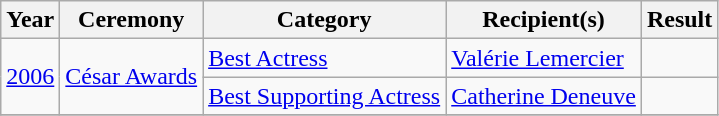<table class="wikitable plainrowheaders sortable">
<tr>
<th scope="col">Year</th>
<th scope="col">Ceremony</th>
<th scope="col">Category</th>
<th scope="col">Recipient(s)</th>
<th scope="col">Result</th>
</tr>
<tr>
<td rowspan=2><a href='#'> 2006</a></td>
<td rowspan=2><a href='#'>César Awards</a></td>
<td><a href='#'>Best Actress</a></td>
<td><a href='#'>Valérie Lemercier</a></td>
<td></td>
</tr>
<tr>
<td><a href='#'>Best Supporting Actress</a></td>
<td><a href='#'>Catherine Deneuve</a></td>
<td></td>
</tr>
<tr>
</tr>
</table>
